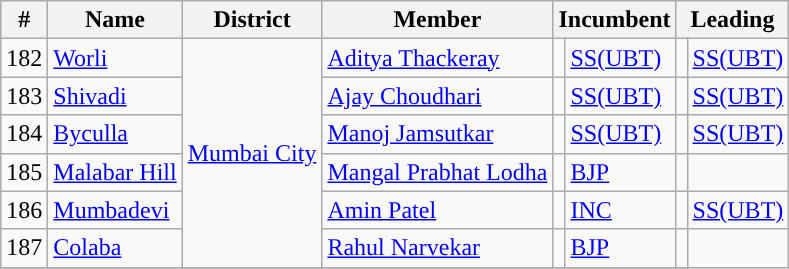<table class="wikitable">
<tr>
<th>#</th>
<th>Name</th>
<th>District</th>
<th>Member</th>
<th colspan="2">Incumbent<br></th>
<th colspan=2>Leading<br></th>
</tr>
<tr>
<td>182</td>
<td><a href='#'>Worli</a></td>
<td rowspan="6"><a href='#'>Mumbai City</a></td>
<td><a href='#'>Aditya Thackeray</a></td>
<td></td>
<td><a href='#'>SS(UBT)</a></td>
<td></td>
<td><a href='#'>SS(UBT)</a></td>
</tr>
<tr>
<td>183</td>
<td><a href='#'>Shivadi</a></td>
<td><a href='#'>Ajay Choudhari</a></td>
<td></td>
<td><a href='#'>SS(UBT)</a></td>
<td></td>
<td><a href='#'>SS(UBT)</a></td>
</tr>
<tr>
<td>184</td>
<td><a href='#'>Byculla</a></td>
<td><a href='#'>Manoj Jamsutkar</a></td>
<td></td>
<td><a href='#'>SS(UBT)</a></td>
<td></td>
<td><a href='#'>SS(UBT)</a></td>
</tr>
<tr>
<td>185</td>
<td><a href='#'>Malabar Hill</a></td>
<td><a href='#'>Mangal Prabhat Lodha</a></td>
<td></td>
<td><a href='#'>BJP</a></td>
<td></td>
</tr>
<tr>
<td>186</td>
<td><a href='#'>Mumbadevi</a></td>
<td><a href='#'>Amin Patel</a></td>
<td></td>
<td><a href='#'>INC</a></td>
<td></td>
<td><a href='#'>SS(UBT)</a></td>
</tr>
<tr>
<td>187</td>
<td><a href='#'>Colaba</a></td>
<td><a href='#'>Rahul Narvekar</a></td>
<td></td>
<td><a href='#'>BJP</a></td>
<td></td>
</tr>
<tr>
</tr>
</table>
